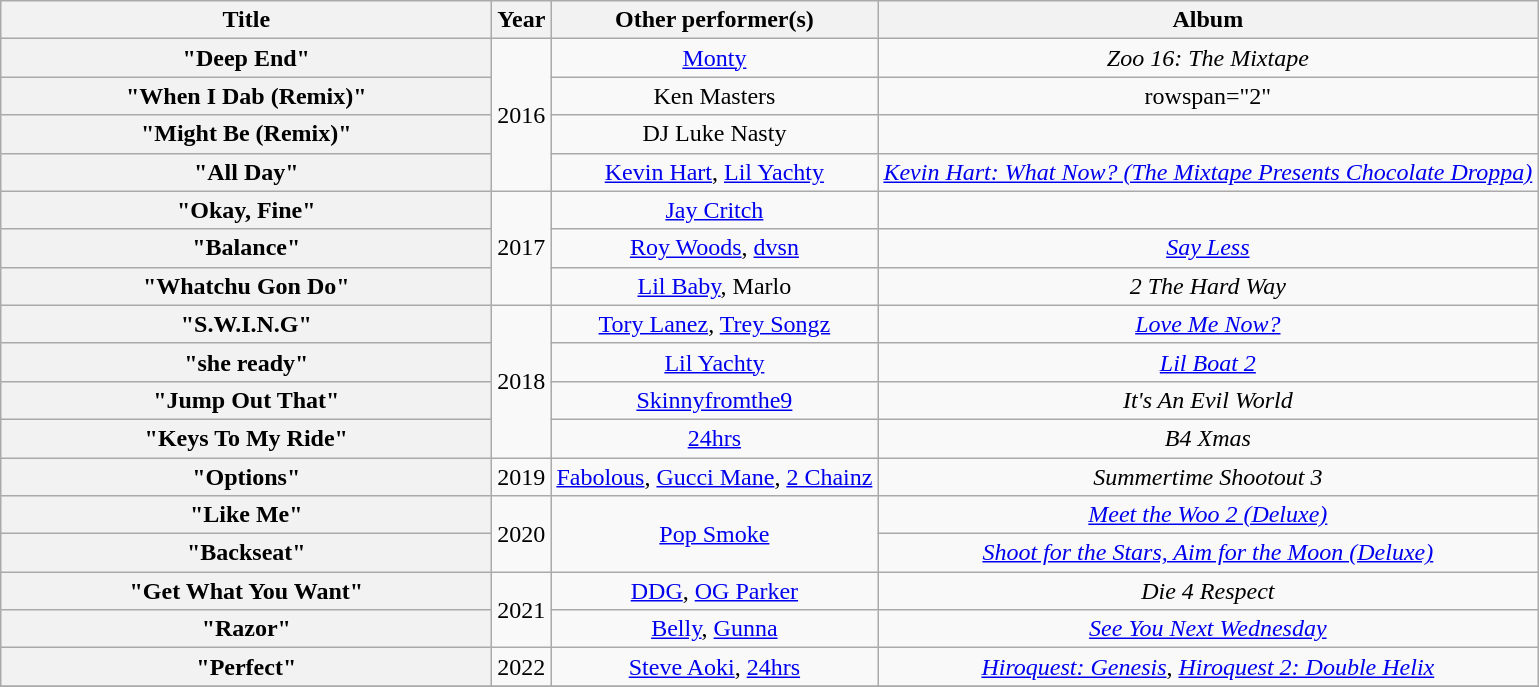<table class="wikitable plainrowheaders" style="text-align:center;">
<tr>
<th scope="col" style="width:20em;">Title</th>
<th scope="col">Year</th>
<th scope="col">Other performer(s)</th>
<th scope="col">Album</th>
</tr>
<tr>
<th scope="row">"Deep End"</th>
<td rowspan="4">2016</td>
<td><a href='#'>Monty</a></td>
<td><em>Zoo 16: The Mixtape</em></td>
</tr>
<tr>
<th scope="row">"When I Dab (Remix)"</th>
<td>Ken Masters</td>
<td>rowspan="2" </td>
</tr>
<tr>
<th scope="row">"Might Be (Remix)"</th>
<td>DJ Luke Nasty</td>
</tr>
<tr>
<th scope="row">"All Day"</th>
<td><a href='#'>Kevin Hart</a>, <a href='#'>Lil Yachty</a></td>
<td><em><a href='#'>Kevin Hart: What Now? (The Mixtape Presents Chocolate Droppa)</a></em></td>
</tr>
<tr>
<th scope="row">"Okay, Fine"</th>
<td rowspan="3">2017</td>
<td><a href='#'>Jay Critch</a></td>
<td></td>
</tr>
<tr>
<th scope="row">"Balance"</th>
<td><a href='#'>Roy Woods</a>, <a href='#'>dvsn</a></td>
<td><em><a href='#'>Say Less</a></em></td>
</tr>
<tr>
<th scope="row">"Whatchu Gon Do"</th>
<td><a href='#'>Lil Baby</a>, Marlo</td>
<td><em>2 The Hard Way</em></td>
</tr>
<tr>
<th scope="row">"S.W.I.N.G"</th>
<td rowspan="4">2018</td>
<td><a href='#'>Tory Lanez</a>, <a href='#'>Trey Songz</a></td>
<td><em><a href='#'>Love Me Now?</a></em></td>
</tr>
<tr>
<th scope="row">"she ready"</th>
<td><a href='#'>Lil Yachty</a></td>
<td><em><a href='#'>Lil Boat 2</a></em></td>
</tr>
<tr>
<th scope="row">"Jump Out That"</th>
<td><a href='#'>Skinnyfromthe9</a></td>
<td><em>It's An Evil World</em></td>
</tr>
<tr>
<th scope="row">"Keys To My Ride"</th>
<td><a href='#'>24hrs</a></td>
<td><em>B4 Xmas</em></td>
</tr>
<tr>
<th scope="row">"Options"</th>
<td>2019</td>
<td><a href='#'>Fabolous</a>, <a href='#'>Gucci Mane</a>, <a href='#'>2 Chainz</a></td>
<td><em>Summertime Shootout 3</em></td>
</tr>
<tr>
<th scope="row">"Like Me"</th>
<td rowspan="2">2020</td>
<td rowspan="2"><a href='#'>Pop Smoke</a></td>
<td><em><a href='#'>Meet the Woo 2 (Deluxe)</a></em></td>
</tr>
<tr>
<th scope="row">"Backseat"</th>
<td><em><a href='#'>Shoot for the Stars, Aim for the Moon (Deluxe)</a></em></td>
</tr>
<tr>
<th scope="row">"Get What You Want"</th>
<td rowspan="2">2021</td>
<td><a href='#'>DDG</a>, <a href='#'>OG Parker</a></td>
<td><em>Die 4 Respect</em></td>
</tr>
<tr>
<th scope="row">"Razor"</th>
<td><a href='#'>Belly</a>, <a href='#'>Gunna</a></td>
<td><em><a href='#'>See You Next Wednesday</a></em></td>
</tr>
<tr>
<th scope="row">"Perfect"</th>
<td>2022</td>
<td><a href='#'>Steve Aoki</a>, <a href='#'>24hrs</a></td>
<td><em><a href='#'>Hiroquest: Genesis</a></em>, <em><a href='#'>Hiroquest 2: Double Helix</a></em></td>
</tr>
<tr>
</tr>
</table>
